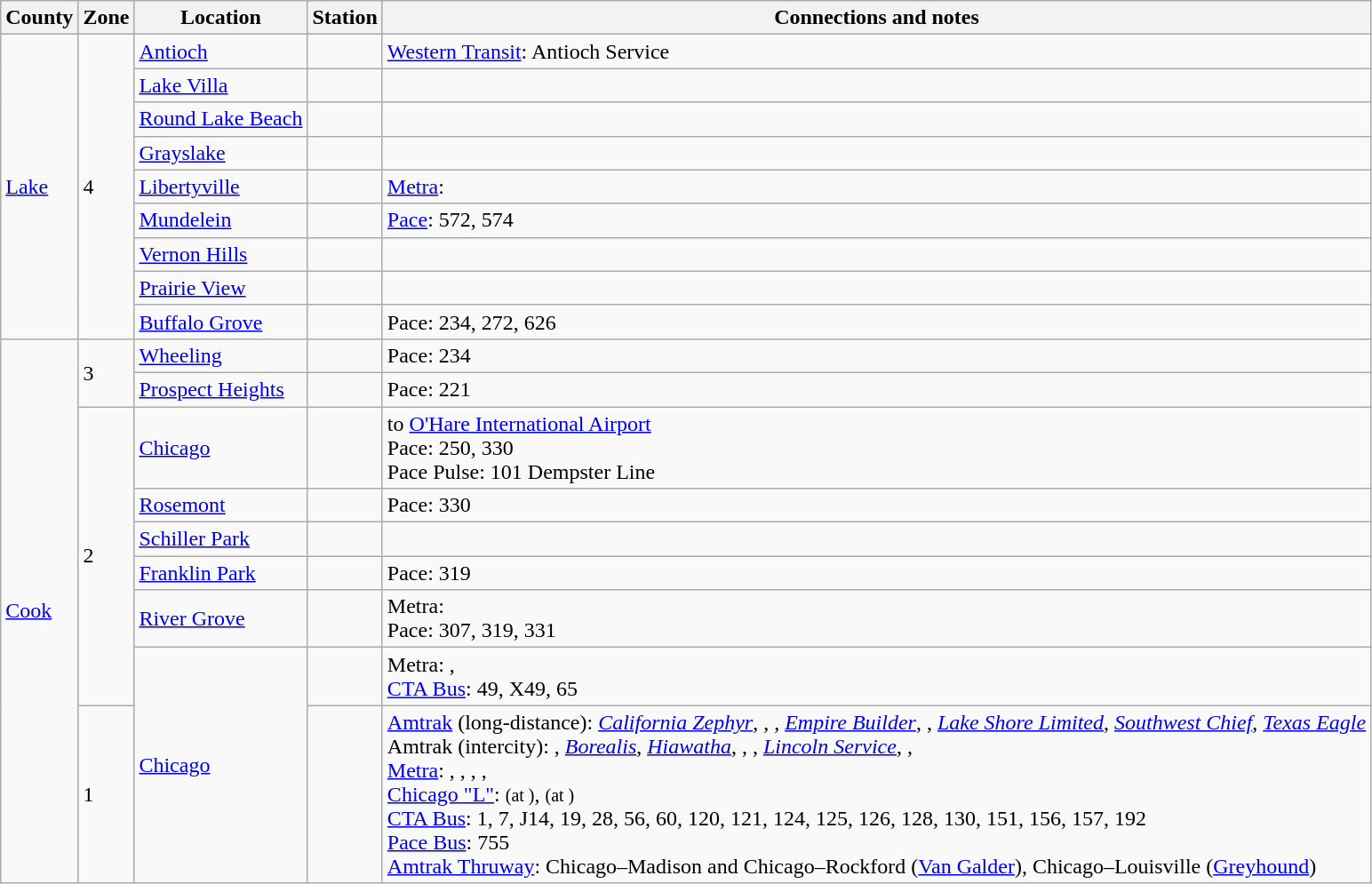<table class="wikitable">
<tr>
<th>County</th>
<th>Zone</th>
<th>Location</th>
<th>Station</th>
<th>Connections and notes</th>
</tr>
<tr>
<td rowspan=9><a href='#'>Lake</a></td>
<td rowspan=9>4</td>
<td><a href='#'>Antioch</a></td>
<td></td>
<td> <a href='#'>Western Transit</a>: Antioch Service</td>
</tr>
<tr>
<td><a href='#'>Lake Villa</a></td>
<td></td>
<td></td>
</tr>
<tr>
<td><a href='#'>Round Lake Beach</a></td>
<td></td>
<td></td>
</tr>
<tr>
<td><a href='#'>Grayslake</a></td>
<td></td>
<td></td>
</tr>
<tr>
<td><a href='#'>Libertyville</a></td>
<td></td>
<td> <a href='#'>Metra</a>: </td>
</tr>
<tr>
<td><a href='#'>Mundelein</a></td>
<td></td>
<td> <a href='#'>Pace</a>: 572, 574</td>
</tr>
<tr>
<td><a href='#'>Vernon Hills</a></td>
<td></td>
<td></td>
</tr>
<tr>
<td><a href='#'>Prairie View</a></td>
<td></td>
<td></td>
</tr>
<tr>
<td><a href='#'>Buffalo Grove</a></td>
<td></td>
<td> Pace: 234, 272, 626</td>
</tr>
<tr>
<td rowspan=9><a href='#'>Cook</a></td>
<td rowspan=2>3</td>
<td><a href='#'>Wheeling</a></td>
<td></td>
<td> Pace: 234</td>
</tr>
<tr>
<td><a href='#'>Prospect Heights</a></td>
<td></td>
<td> Pace: 221</td>
</tr>
<tr>
<td rowspan=6>2</td>
<td><a href='#'>Chicago</a></td>
<td></td>
<td>  to  <a href='#'>O'Hare International Airport</a><br> Pace: 250, 330<br> Pace Pulse: 101 Dempster Line</td>
</tr>
<tr>
<td><a href='#'>Rosemont</a></td>
<td></td>
<td> Pace: 330</td>
</tr>
<tr>
<td><a href='#'>Schiller Park</a></td>
<td></td>
<td></td>
</tr>
<tr>
<td><a href='#'>Franklin Park</a></td>
<td></td>
<td> Pace: 319</td>
</tr>
<tr>
<td><a href='#'>River Grove</a></td>
<td></td>
<td> Metra: <br> Pace: 307, 319, 331</td>
</tr>
<tr>
<td rowspan=2><a href='#'>Chicago</a></td>
<td></td>
<td> Metra: , <br> <a href='#'>CTA Bus</a>: 49, X49, 65</td>
</tr>
<tr>
<td>1</td>
<td></td>
<td> <a href='#'>Amtrak</a> (long-distance): <em><a href='#'>California Zephyr</a></em>, , , <em><a href='#'>Empire Builder</a></em>, , <em><a href='#'>Lake Shore Limited</a></em>, <em><a href='#'>Southwest Chief</a></em>, <em><a href='#'>Texas Eagle</a></em><br> Amtrak (intercity): , <em><a href='#'>Borealis</a></em>, <em><a href='#'>Hiawatha</a></em>, , , <em><a href='#'>Lincoln Service</a></em>, , <br> <a href='#'>Metra</a>: , , , ,  <br> <a href='#'>Chicago "L"</a>:  <small>(at )</small>,     <small>(at )</small><br> <a href='#'>CTA Bus</a>: 1, 7, J14, 19, 28, 56, 60, 120, 121, 124, 125, 126, 128, 130, 151, 156, 157, 192<br> <a href='#'>Pace Bus</a>: 755<br> <a href='#'>Amtrak Thruway</a>: Chicago–Madison and Chicago–Rockford (<a href='#'>Van Galder</a>), Chicago–Louisville (<a href='#'>Greyhound</a>)</td>
</tr>
</table>
